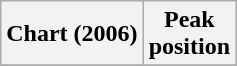<table class="wikitable plainrowheaders" style="text-align:center">
<tr>
<th scope="col">Chart (2006)</th>
<th scope="col">Peak<br>position</th>
</tr>
<tr>
</tr>
</table>
